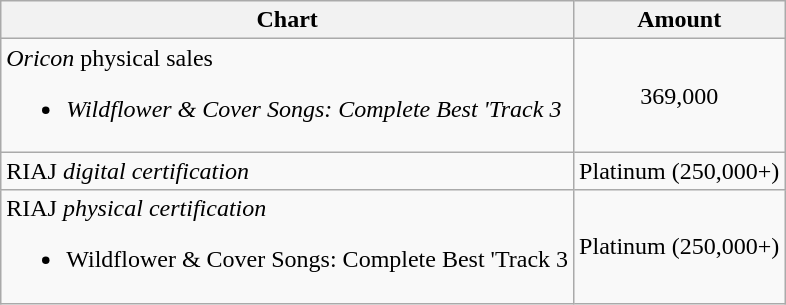<table class="wikitable">
<tr>
<th>Chart</th>
<th>Amount</th>
</tr>
<tr>
<td><em>Oricon</em> physical sales<br><ul><li><em>Wildflower & Cover Songs: Complete Best 'Track 3<strong></li></ul></td>
<td align="center">369,000</td>
</tr>
<tr>
<td></em>RIAJ<em> digital certification</td>
<td align="center">Platinum (250,000+)</td>
</tr>
<tr>
<td></em>RIAJ<em> physical certification<br><ul><li></em>Wildflower & Cover Songs: Complete Best 'Track 3</strong></li></ul></td>
<td align="center">Platinum (250,000+)</td>
</tr>
</table>
